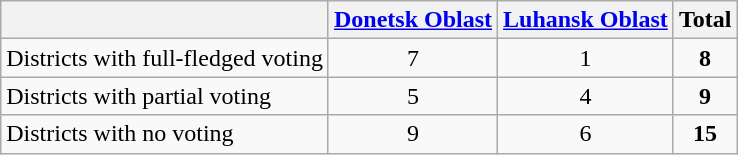<table class="wikitable" style="text-align:center">
<tr>
<th></th>
<th><a href='#'>Donetsk Oblast</a></th>
<th><a href='#'>Luhansk Oblast</a></th>
<th><strong>Total</strong></th>
</tr>
<tr>
<td style="text-align:left">Districts with full-fledged voting</td>
<td>7</td>
<td>1</td>
<td><strong>8</strong></td>
</tr>
<tr>
<td style="text-align:left">Districts with partial voting</td>
<td>5</td>
<td>4</td>
<td><strong>9</strong></td>
</tr>
<tr>
<td style="text-align:left">Districts with no voting</td>
<td>9</td>
<td>6</td>
<td><strong>15</strong></td>
</tr>
</table>
